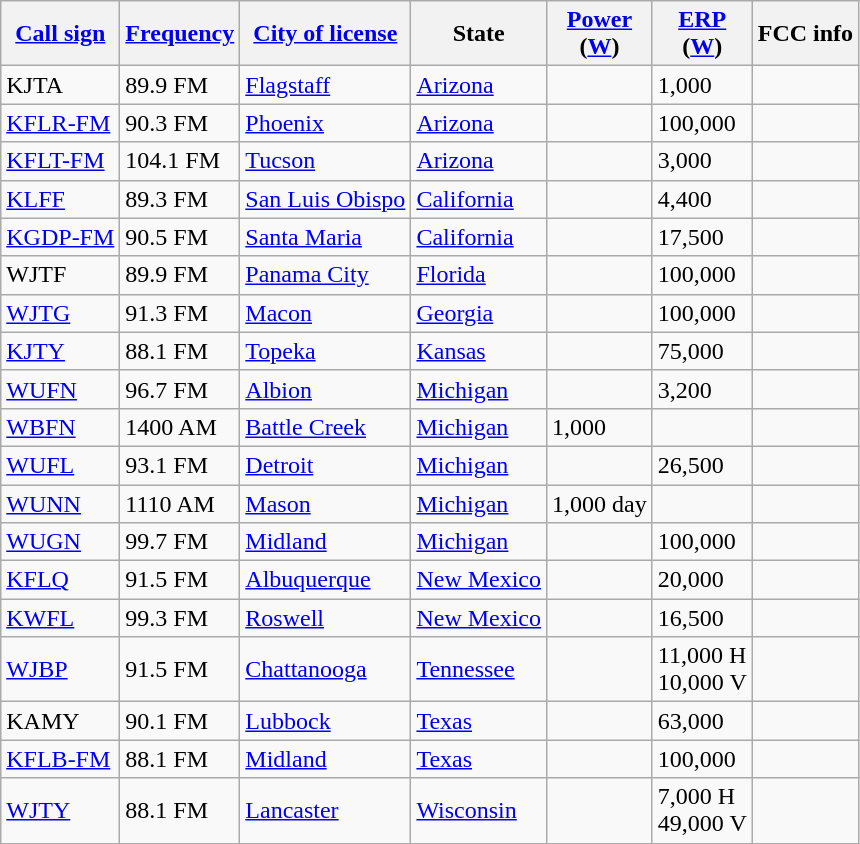<table class="wikitable sortable">
<tr>
<th><a href='#'>Call sign</a></th>
<th data-sort-type="number"><a href='#'>Frequency</a></th>
<th><a href='#'>City of license</a></th>
<th>State</th>
<th data-sort-type="number"><a href='#'>Power</a><br>(<a href='#'>W</a>)</th>
<th data-sort-type="number"><a href='#'>ERP</a><br>(<a href='#'>W</a>)</th>
<th class="unsortable">FCC info</th>
</tr>
<tr>
<td>KJTA</td>
<td>89.9 FM</td>
<td><a href='#'>Flagstaff</a></td>
<td><a href='#'>Arizona</a></td>
<td></td>
<td>1,000</td>
<td></td>
</tr>
<tr>
<td><a href='#'>KFLR-FM</a></td>
<td>90.3 FM</td>
<td><a href='#'>Phoenix</a></td>
<td><a href='#'>Arizona</a></td>
<td></td>
<td>100,000</td>
<td></td>
</tr>
<tr>
<td><a href='#'>KFLT-FM</a></td>
<td>104.1 FM</td>
<td><a href='#'>Tucson</a></td>
<td><a href='#'>Arizona</a></td>
<td></td>
<td>3,000</td>
<td></td>
</tr>
<tr>
<td><a href='#'>KLFF</a></td>
<td>89.3 FM</td>
<td><a href='#'>San Luis Obispo</a></td>
<td><a href='#'>California</a></td>
<td></td>
<td>4,400</td>
<td></td>
</tr>
<tr>
<td><a href='#'>KGDP-FM</a></td>
<td>90.5 FM</td>
<td><a href='#'>Santa Maria</a></td>
<td><a href='#'>California</a></td>
<td></td>
<td>17,500</td>
<td></td>
</tr>
<tr>
<td>WJTF</td>
<td>89.9 FM</td>
<td><a href='#'>Panama City</a></td>
<td><a href='#'>Florida</a></td>
<td></td>
<td>100,000</td>
<td></td>
</tr>
<tr>
<td><a href='#'>WJTG</a></td>
<td>91.3 FM</td>
<td><a href='#'>Macon</a></td>
<td><a href='#'>Georgia</a></td>
<td></td>
<td>100,000</td>
<td></td>
</tr>
<tr>
<td><a href='#'>KJTY</a></td>
<td>88.1 FM</td>
<td><a href='#'>Topeka</a></td>
<td><a href='#'>Kansas</a></td>
<td></td>
<td>75,000</td>
<td></td>
</tr>
<tr>
<td><a href='#'>WUFN</a></td>
<td>96.7 FM</td>
<td><a href='#'>Albion</a></td>
<td><a href='#'>Michigan</a></td>
<td></td>
<td>3,200</td>
<td></td>
</tr>
<tr>
<td><a href='#'>WBFN</a></td>
<td>1400 AM</td>
<td><a href='#'>Battle Creek</a></td>
<td><a href='#'>Michigan</a></td>
<td>1,000</td>
<td></td>
<td></td>
</tr>
<tr>
<td><a href='#'>WUFL</a></td>
<td>93.1 FM</td>
<td><a href='#'>Detroit</a></td>
<td><a href='#'>Michigan</a></td>
<td></td>
<td>26,500</td>
<td></td>
</tr>
<tr>
<td><a href='#'>WUNN</a></td>
<td>1110 AM</td>
<td><a href='#'>Mason</a></td>
<td><a href='#'>Michigan</a></td>
<td>1,000 day</td>
<td></td>
<td></td>
</tr>
<tr>
<td><a href='#'>WUGN</a></td>
<td>99.7 FM</td>
<td><a href='#'>Midland</a></td>
<td><a href='#'>Michigan</a></td>
<td></td>
<td>100,000</td>
<td></td>
</tr>
<tr>
<td><a href='#'>KFLQ</a></td>
<td>91.5 FM</td>
<td><a href='#'>Albuquerque</a></td>
<td><a href='#'>New Mexico</a></td>
<td></td>
<td>20,000</td>
<td></td>
</tr>
<tr>
<td><a href='#'>KWFL</a></td>
<td>99.3 FM</td>
<td><a href='#'>Roswell</a></td>
<td><a href='#'>New Mexico</a></td>
<td></td>
<td>16,500</td>
<td></td>
</tr>
<tr>
<td><a href='#'>WJBP</a></td>
<td>91.5 FM</td>
<td><a href='#'>Chattanooga</a></td>
<td><a href='#'>Tennessee</a></td>
<td></td>
<td>11,000 H<br>10,000 V</td>
<td></td>
</tr>
<tr>
<td>KAMY</td>
<td>90.1 FM</td>
<td><a href='#'>Lubbock</a></td>
<td><a href='#'>Texas</a></td>
<td></td>
<td>63,000</td>
<td></td>
</tr>
<tr>
<td><a href='#'>KFLB-FM</a></td>
<td>88.1 FM</td>
<td><a href='#'>Midland</a></td>
<td><a href='#'>Texas</a></td>
<td></td>
<td>100,000</td>
<td></td>
</tr>
<tr>
<td><a href='#'>WJTY</a></td>
<td>88.1 FM</td>
<td><a href='#'>Lancaster</a></td>
<td><a href='#'>Wisconsin</a></td>
<td></td>
<td>7,000 H<br>49,000 V</td>
<td></td>
</tr>
</table>
